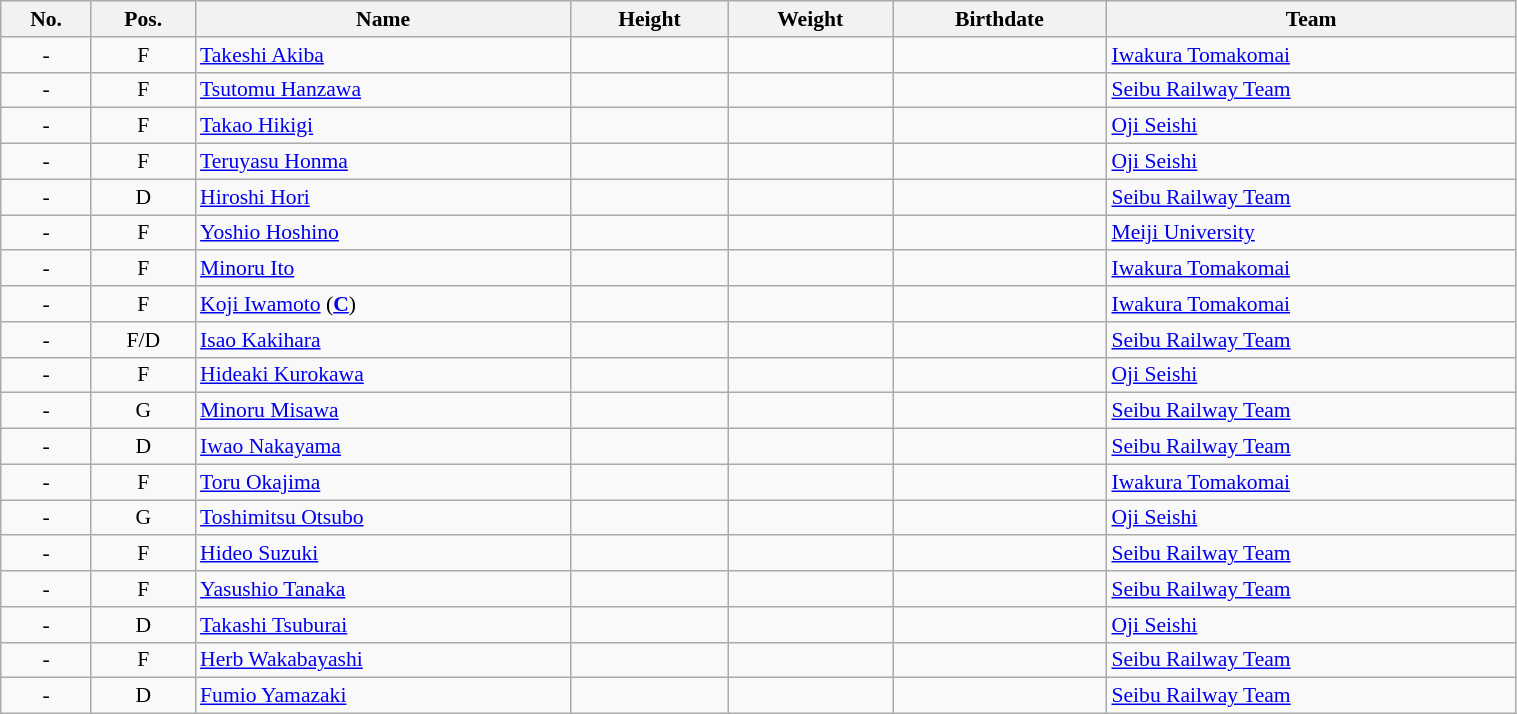<table class="wikitable sortable" width="80%" style="font-size: 90%; text-align: center;">
<tr>
<th>No.</th>
<th>Pos.</th>
<th>Name</th>
<th>Height</th>
<th>Weight</th>
<th>Birthdate</th>
<th>Team</th>
</tr>
<tr>
<td>-</td>
<td>F</td>
<td style="text-align:left;"><a href='#'>Takeshi Akiba</a></td>
<td></td>
<td></td>
<td style="text-align:right;"></td>
<td style="text-align:left;"> <a href='#'>Iwakura Tomakomai</a></td>
</tr>
<tr>
<td>-</td>
<td>F</td>
<td style="text-align:left;"><a href='#'>Tsutomu Hanzawa</a></td>
<td></td>
<td></td>
<td style="text-align:right;"></td>
<td style="text-align:left;"> <a href='#'>Seibu Railway Team</a></td>
</tr>
<tr>
<td>-</td>
<td>F</td>
<td style="text-align:left;"><a href='#'>Takao Hikigi</a></td>
<td></td>
<td></td>
<td style="text-align:right;"></td>
<td style="text-align:left;"> <a href='#'>Oji Seishi</a></td>
</tr>
<tr>
<td>-</td>
<td>F</td>
<td style="text-align:left;"><a href='#'>Teruyasu Honma</a></td>
<td></td>
<td></td>
<td style="text-align:right;"></td>
<td style="text-align:left;"> <a href='#'>Oji Seishi</a></td>
</tr>
<tr>
<td>-</td>
<td>D</td>
<td style="text-align:left;"><a href='#'>Hiroshi Hori</a></td>
<td></td>
<td></td>
<td style="text-align:right;"></td>
<td style="text-align:left;"> <a href='#'>Seibu Railway Team</a></td>
</tr>
<tr>
<td>-</td>
<td>F</td>
<td style="text-align:left;"><a href='#'>Yoshio Hoshino</a></td>
<td></td>
<td></td>
<td style="text-align:right;"></td>
<td style="text-align:left;"> <a href='#'>Meiji University</a></td>
</tr>
<tr>
<td>-</td>
<td>F</td>
<td style="text-align:left;"><a href='#'>Minoru Ito</a></td>
<td></td>
<td></td>
<td style="text-align:right;"></td>
<td style="text-align:left;"> <a href='#'>Iwakura Tomakomai</a></td>
</tr>
<tr>
<td>-</td>
<td>F</td>
<td style="text-align:left;"><a href='#'>Koji Iwamoto</a> (<strong><a href='#'>C</a></strong>)</td>
<td></td>
<td></td>
<td style="text-align:right;"></td>
<td style="text-align:left;"> <a href='#'>Iwakura Tomakomai</a></td>
</tr>
<tr>
<td>-</td>
<td>F/D</td>
<td style="text-align:left;"><a href='#'>Isao Kakihara</a></td>
<td></td>
<td></td>
<td style="text-align:right;"></td>
<td style="text-align:left;"> <a href='#'>Seibu Railway Team</a></td>
</tr>
<tr>
<td>-</td>
<td>F</td>
<td style="text-align:left;"><a href='#'>Hideaki Kurokawa</a></td>
<td></td>
<td></td>
<td style="text-align:right;"></td>
<td style="text-align:left;"> <a href='#'>Oji Seishi</a></td>
</tr>
<tr>
<td>-</td>
<td>G</td>
<td style="text-align:left;"><a href='#'>Minoru Misawa</a></td>
<td></td>
<td></td>
<td style="text-align:right;"></td>
<td style="text-align:left;"> <a href='#'>Seibu Railway Team</a></td>
</tr>
<tr>
<td>-</td>
<td>D</td>
<td style="text-align:left;"><a href='#'>Iwao Nakayama</a></td>
<td></td>
<td></td>
<td style="text-align:right;"></td>
<td style="text-align:left;"> <a href='#'>Seibu Railway Team</a></td>
</tr>
<tr>
<td>-</td>
<td>F</td>
<td style="text-align:left;"><a href='#'>Toru Okajima</a></td>
<td></td>
<td></td>
<td style="text-align:right;"></td>
<td style="text-align:left;"> <a href='#'>Iwakura Tomakomai</a></td>
</tr>
<tr>
<td>-</td>
<td>G</td>
<td style="text-align:left;"><a href='#'>Toshimitsu Otsubo</a></td>
<td></td>
<td></td>
<td style="text-align:right;"></td>
<td style="text-align:left;"> <a href='#'>Oji Seishi</a></td>
</tr>
<tr>
<td>-</td>
<td>F</td>
<td style="text-align:left;"><a href='#'>Hideo Suzuki</a></td>
<td></td>
<td></td>
<td style="text-align:right;"></td>
<td style="text-align:left;"> <a href='#'>Seibu Railway Team</a></td>
</tr>
<tr>
<td>-</td>
<td>F</td>
<td style="text-align:left;"><a href='#'>Yasushio Tanaka</a></td>
<td></td>
<td></td>
<td style="text-align:right;"></td>
<td style="text-align:left;"> <a href='#'>Seibu Railway Team</a></td>
</tr>
<tr>
<td>-</td>
<td>D</td>
<td style="text-align:left;"><a href='#'>Takashi Tsuburai</a></td>
<td></td>
<td></td>
<td style="text-align:right;"></td>
<td style="text-align:left;"> <a href='#'>Oji Seishi</a></td>
</tr>
<tr>
<td>-</td>
<td>F</td>
<td style="text-align:left;"><a href='#'>Herb Wakabayashi</a></td>
<td></td>
<td></td>
<td style="text-align:right;"></td>
<td style="text-align:left;"> <a href='#'>Seibu Railway Team</a></td>
</tr>
<tr>
<td>-</td>
<td>D</td>
<td style="text-align:left;"><a href='#'>Fumio Yamazaki</a></td>
<td></td>
<td></td>
<td style="text-align:right;"></td>
<td style="text-align:left;"> <a href='#'>Seibu Railway Team</a></td>
</tr>
</table>
